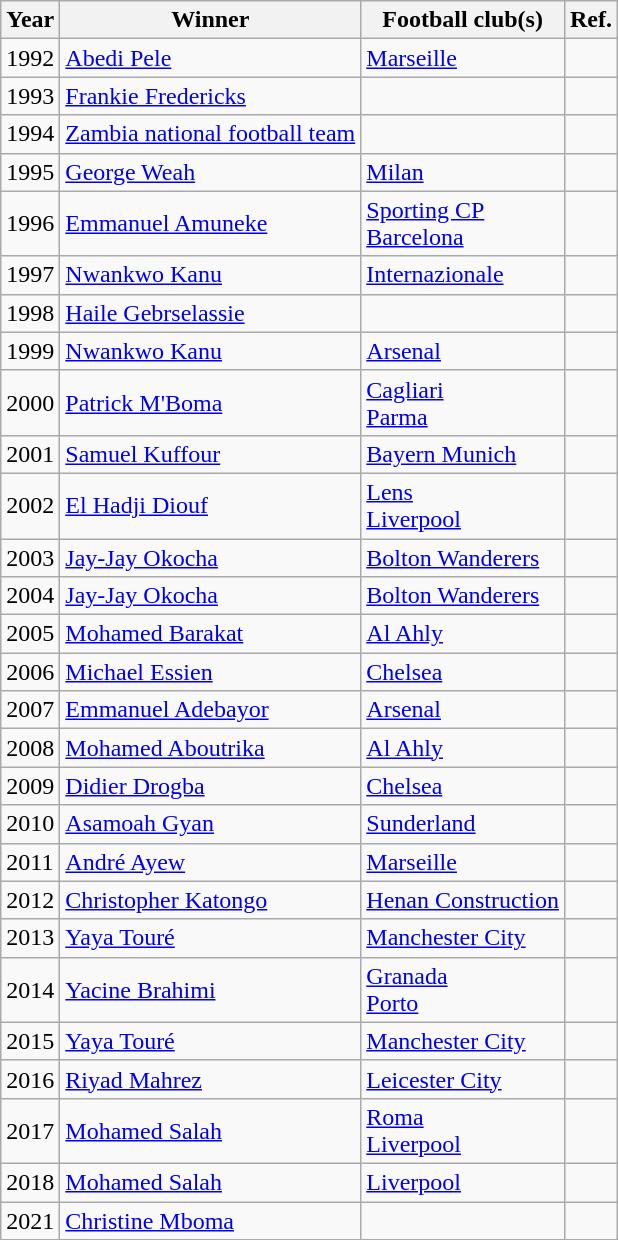<table class="wikitable">
<tr>
<th>Year</th>
<th>Winner</th>
<th>Football club(s)</th>
<th>Ref.</th>
</tr>
<tr>
<td>1992</td>
<td> <a href='#'>Abedi Pele</a></td>
<td> <a href='#'>Marseille</a></td>
<td></td>
</tr>
<tr>
<td>1993</td>
<td> <a href='#'>Frankie Fredericks</a></td>
<td></td>
<td></td>
</tr>
<tr>
<td>1994</td>
<td> <a href='#'>Zambia national football team</a></td>
<td></td>
<td></td>
</tr>
<tr>
<td>1995</td>
<td> <a href='#'>George Weah</a></td>
<td> <a href='#'>Milan</a></td>
<td></td>
</tr>
<tr>
<td>1996</td>
<td> <a href='#'>Emmanuel Amuneke</a></td>
<td> <a href='#'>Sporting CP</a> <br>  <a href='#'>Barcelona</a></td>
<td></td>
</tr>
<tr>
<td>1997</td>
<td> <a href='#'>Nwankwo Kanu</a></td>
<td> <a href='#'>Internazionale</a></td>
<td></td>
</tr>
<tr>
<td>1998</td>
<td> <a href='#'>Haile Gebrselassie</a></td>
<td></td>
<td></td>
</tr>
<tr>
<td>1999</td>
<td> <a href='#'>Nwankwo Kanu</a> </td>
<td> <a href='#'>Arsenal</a></td>
<td></td>
</tr>
<tr>
<td>2000</td>
<td> <a href='#'>Patrick M'Boma</a></td>
<td> <a href='#'>Cagliari</a> <br>  <a href='#'>Parma</a></td>
<td></td>
</tr>
<tr>
<td>2001</td>
<td> <a href='#'>Samuel Kuffour</a></td>
<td> <a href='#'>Bayern Munich</a></td>
<td></td>
</tr>
<tr>
<td>2002</td>
<td> <a href='#'>El Hadji Diouf</a></td>
<td> <a href='#'>Lens</a> <br>  <a href='#'>Liverpool</a></td>
<td></td>
</tr>
<tr>
<td>2003</td>
<td> <a href='#'>Jay-Jay Okocha</a></td>
<td> <a href='#'>Bolton Wanderers</a></td>
<td></td>
</tr>
<tr>
<td>2004</td>
<td> <a href='#'>Jay-Jay Okocha</a> </td>
<td> <a href='#'>Bolton Wanderers</a></td>
<td></td>
</tr>
<tr>
<td>2005</td>
<td> <a href='#'>Mohamed Barakat</a></td>
<td> <a href='#'>Al Ahly</a></td>
<td></td>
</tr>
<tr>
<td>2006</td>
<td> <a href='#'>Michael Essien</a></td>
<td> <a href='#'>Chelsea</a></td>
<td></td>
</tr>
<tr>
<td>2007</td>
<td> <a href='#'>Emmanuel Adebayor</a></td>
<td> <a href='#'>Arsenal</a></td>
<td></td>
</tr>
<tr>
<td>2008</td>
<td> <a href='#'>Mohamed Aboutrika</a></td>
<td> <a href='#'>Al Ahly</a></td>
<td></td>
</tr>
<tr>
<td>2009</td>
<td> <a href='#'>Didier Drogba</a></td>
<td> <a href='#'>Chelsea</a></td>
<td></td>
</tr>
<tr>
<td>2010</td>
<td> <a href='#'>Asamoah Gyan</a></td>
<td> <a href='#'>Sunderland</a></td>
<td></td>
</tr>
<tr>
<td>2011</td>
<td> <a href='#'>André Ayew</a></td>
<td> <a href='#'>Marseille</a></td>
<td></td>
</tr>
<tr>
<td>2012</td>
<td> <a href='#'>Christopher Katongo</a></td>
<td> <a href='#'>Henan Construction</a></td>
<td></td>
</tr>
<tr>
<td>2013</td>
<td> <a href='#'>Yaya Touré</a></td>
<td> <a href='#'>Manchester City</a></td>
<td></td>
</tr>
<tr>
<td>2014</td>
<td> <a href='#'>Yacine Brahimi</a></td>
<td> <a href='#'>Granada</a> <br>  <a href='#'>Porto</a></td>
<td></td>
</tr>
<tr>
<td>2015</td>
<td> <a href='#'>Yaya Touré</a> </td>
<td> <a href='#'>Manchester City</a></td>
<td></td>
</tr>
<tr>
<td>2016</td>
<td> <a href='#'>Riyad Mahrez</a></td>
<td> <a href='#'>Leicester City</a></td>
<td></td>
</tr>
<tr>
<td>2017</td>
<td> <a href='#'>Mohamed Salah</a></td>
<td> <a href='#'>Roma</a> <br>  <a href='#'>Liverpool</a></td>
<td></td>
</tr>
<tr>
<td>2018</td>
<td> <a href='#'>Mohamed Salah</a> </td>
<td> <a href='#'>Liverpool</a></td>
<td></td>
</tr>
<tr>
<td>2021</td>
<td> <a href='#'>Christine Mboma</a></td>
<td></td>
<td></td>
</tr>
</table>
